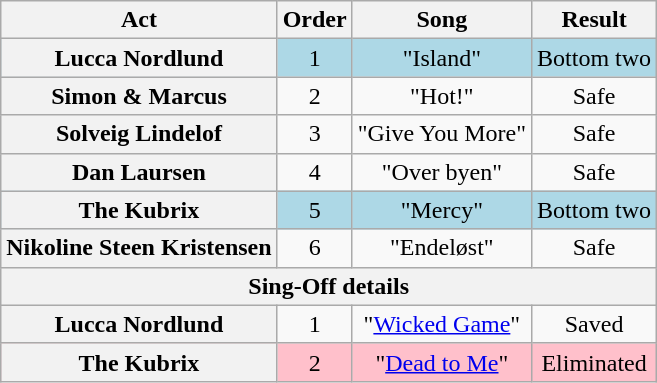<table class="wikitable plainrowheaders" style="text-align:center;">
<tr>
<th scope="col">Act</th>
<th scope="col">Order</th>
<th scope="col">Song</th>
<th scope="col">Result</th>
</tr>
<tr style="background:lightblue">
<th scope=row>Lucca Nordlund</th>
<td>1</td>
<td>"Island"</td>
<td>Bottom two</td>
</tr>
<tr>
<th scope=row>Simon & Marcus</th>
<td>2</td>
<td>"Hot!"</td>
<td>Safe</td>
</tr>
<tr>
<th scope=row>Solveig Lindelof</th>
<td>3</td>
<td>"Give You More"</td>
<td>Safe</td>
</tr>
<tr>
<th scope=row>Dan Laursen</th>
<td>4</td>
<td>"Over byen"</td>
<td>Safe</td>
</tr>
<tr style="background:lightblue">
<th scope=row>The Kubrix</th>
<td>5</td>
<td>"Mercy"</td>
<td>Bottom two</td>
</tr>
<tr>
<th scope=row>Nikoline Steen Kristensen</th>
<td>6</td>
<td>"Endeløst"</td>
<td>Safe</td>
</tr>
<tr>
<th colspan="4">Sing-Off details</th>
</tr>
<tr>
<th scope="row">Lucca Nordlund</th>
<td>1</td>
<td>"<a href='#'>Wicked Game</a>"</td>
<td>Saved</td>
</tr>
<tr style="background:pink">
<th scope="row">The Kubrix</th>
<td>2</td>
<td>"<a href='#'>Dead to Me</a>"</td>
<td>Eliminated</td>
</tr>
</table>
